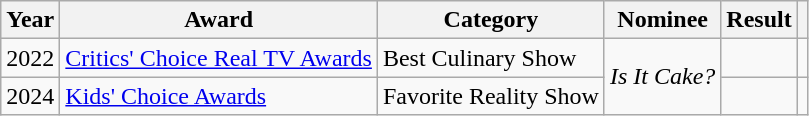<table class="wikitable plainrowheaders sortable">
<tr>
<th scope="col">Year</th>
<th scope="col">Award</th>
<th scope="col">Category</th>
<th scope="col">Nominee</th>
<th scope="col">Result</th>
<th scope="col" class="unsortable"></th>
</tr>
<tr>
<td align=center>2022</td>
<td><a href='#'>Critics' Choice Real TV Awards</a></td>
<td>Best Culinary Show</td>
<td rowspan="2"><em>Is It Cake?</em></td>
<td></td>
<td style="text-align:center;"></td>
</tr>
<tr>
<td align=center>2024</td>
<td><a href='#'>Kids' Choice Awards</a></td>
<td>Favorite Reality Show</td>
<td></td>
<td style="text-align:center;"></td>
</tr>
</table>
